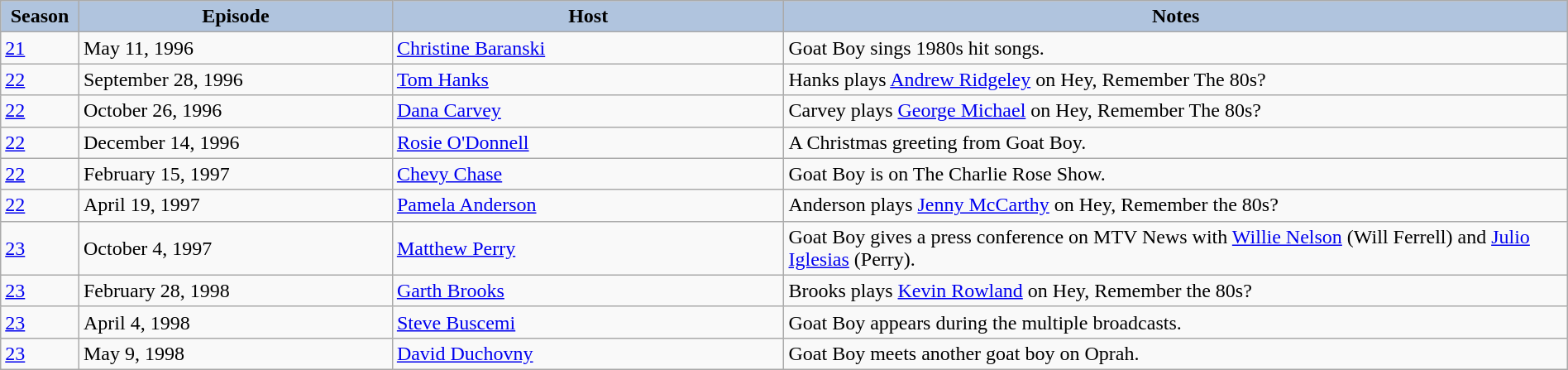<table class="wikitable" style="width:100%;">
<tr>
<th style="background:#b0c4de; width:5%;">Season</th>
<th style="background:#b0c4de; width:20%;">Episode</th>
<th style="background:#b0c4de; width:25%;">Host</th>
<th style="background:#b0c4de; width:50%;">Notes</th>
</tr>
<tr>
<td><a href='#'>21</a></td>
<td>May 11, 1996</td>
<td><a href='#'>Christine Baranski</a></td>
<td>Goat Boy sings 1980s hit songs.</td>
</tr>
<tr>
<td><a href='#'>22</a></td>
<td>September 28, 1996</td>
<td><a href='#'>Tom Hanks</a></td>
<td>Hanks plays <a href='#'>Andrew Ridgeley</a> on Hey, Remember The 80s?</td>
</tr>
<tr>
<td><a href='#'>22</a></td>
<td>October 26, 1996</td>
<td><a href='#'>Dana Carvey</a></td>
<td>Carvey plays <a href='#'>George Michael</a> on Hey, Remember The 80s?</td>
</tr>
<tr>
<td><a href='#'>22</a></td>
<td>December 14, 1996</td>
<td><a href='#'>Rosie O'Donnell</a></td>
<td>A Christmas greeting from Goat Boy.</td>
</tr>
<tr>
<td><a href='#'>22</a></td>
<td>February 15, 1997</td>
<td><a href='#'>Chevy Chase</a></td>
<td>Goat Boy is on The Charlie Rose Show.</td>
</tr>
<tr>
<td><a href='#'>22</a></td>
<td>April 19, 1997</td>
<td><a href='#'>Pamela Anderson</a></td>
<td>Anderson plays <a href='#'>Jenny McCarthy</a> on Hey, Remember the 80s?</td>
</tr>
<tr>
<td><a href='#'>23</a></td>
<td>October 4, 1997</td>
<td><a href='#'>Matthew Perry</a></td>
<td>Goat Boy gives a press conference on MTV News with <a href='#'>Willie Nelson</a> (Will Ferrell) and <a href='#'>Julio Iglesias</a> (Perry).</td>
</tr>
<tr>
<td><a href='#'>23</a></td>
<td>February 28, 1998</td>
<td><a href='#'>Garth Brooks</a></td>
<td>Brooks plays <a href='#'>Kevin Rowland</a> on Hey, Remember the 80s?</td>
</tr>
<tr>
<td><a href='#'>23</a></td>
<td>April 4, 1998</td>
<td><a href='#'>Steve Buscemi</a></td>
<td>Goat Boy appears during the multiple broadcasts.</td>
</tr>
<tr>
<td><a href='#'>23</a></td>
<td>May 9, 1998</td>
<td><a href='#'>David Duchovny</a></td>
<td>Goat Boy meets another goat boy on Oprah.</td>
</tr>
</table>
